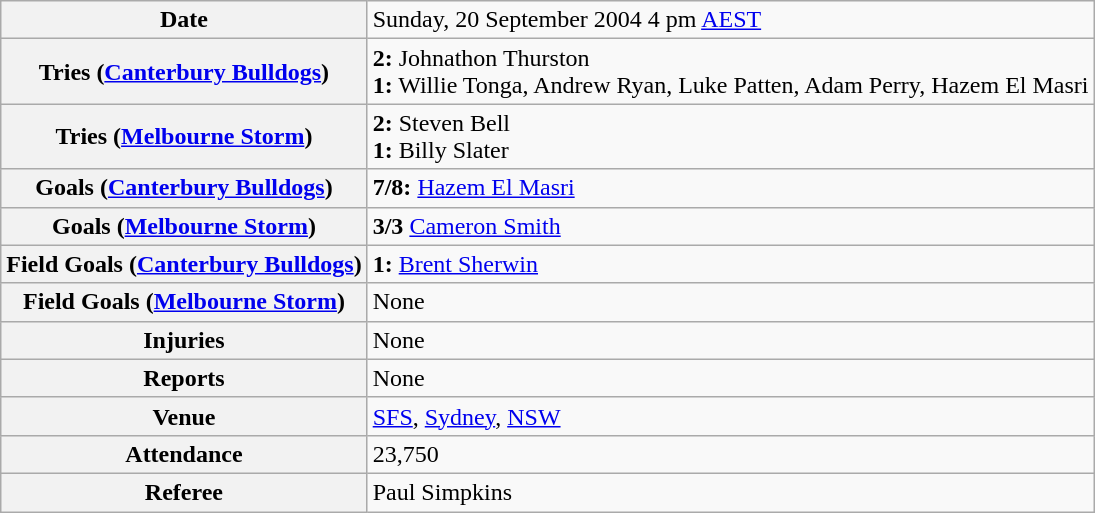<table class="wikitable">
<tr>
<th>Date</th>
<td>Sunday, 20 September 2004 4 pm <a href='#'>AEST</a></td>
</tr>
<tr>
<th>Tries (<a href='#'>Canterbury Bulldogs</a>)</th>
<td><strong>2:</strong> Johnathon Thurston<br> <strong>1:</strong> Willie Tonga, Andrew Ryan, Luke Patten, Adam Perry, Hazem El Masri</td>
</tr>
<tr>
<th>Tries (<a href='#'>Melbourne Storm</a>)</th>
<td><strong>2:</strong> Steven Bell<br> <strong>1:</strong> Billy Slater</td>
</tr>
<tr>
<th>Goals (<a href='#'>Canterbury Bulldogs</a>)</th>
<td><strong>7/8:</strong> <a href='#'>Hazem El Masri</a></td>
</tr>
<tr>
<th>Goals (<a href='#'>Melbourne Storm</a>)</th>
<td><strong>3/3</strong> <a href='#'>Cameron Smith</a></td>
</tr>
<tr>
<th>Field Goals (<a href='#'>Canterbury Bulldogs</a>)</th>
<td><strong>1:</strong> <a href='#'>Brent Sherwin</a></td>
</tr>
<tr>
<th>Field Goals (<a href='#'>Melbourne Storm</a>)</th>
<td>None</td>
</tr>
<tr>
<th>Injuries</th>
<td>None</td>
</tr>
<tr>
<th>Reports</th>
<td>None</td>
</tr>
<tr>
<th>Venue</th>
<td><a href='#'>SFS</a>, <a href='#'>Sydney</a>, <a href='#'>NSW</a></td>
</tr>
<tr>
<th>Attendance</th>
<td>23,750</td>
</tr>
<tr>
<th>Referee</th>
<td>Paul Simpkins</td>
</tr>
</table>
